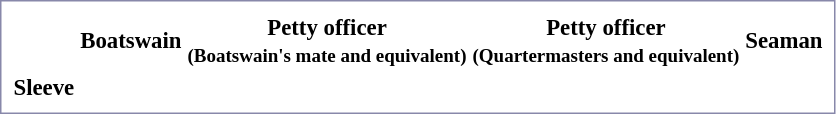<table style="border:1px solid #8888aa; background-color:white; padding:5px; font-size:95%; margin: 0px 12px 12px 0px;">
<tr style="text-align:center;">
<td></td>
<th>Boatswain</th>
<th>Petty officer<br><small>(Boatswain's mate and equivalent)</small></th>
<th>Petty officer<br><small>(Quartermasters and equivalent)</small></th>
<th>Seaman</th>
</tr>
<tr style="text-align:center;">
<td><strong>Sleeve</strong></td>
<td></td>
<td></td>
<td></td>
<td></td>
</tr>
</table>
